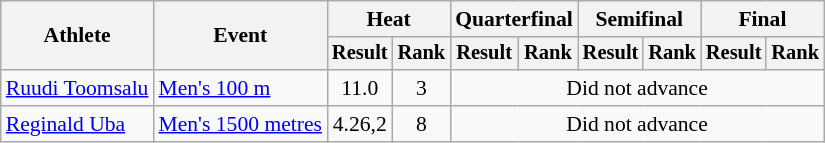<table class="wikitable" style="font-size:90%">
<tr>
<th rowspan="2">Athlete</th>
<th rowspan="2">Event</th>
<th colspan="2">Heat</th>
<th colspan="2">Quarterfinal</th>
<th colspan="2">Semifinal</th>
<th colspan="2">Final</th>
</tr>
<tr style="font-size:95%">
<th>Result</th>
<th>Rank</th>
<th>Result</th>
<th>Rank</th>
<th>Result</th>
<th>Rank</th>
<th>Result</th>
<th>Rank</th>
</tr>
<tr align=center>
<td align=left><a href='#'>Ruudi Toomsalu</a></td>
<td align=left><a href='#'>Men's 100 m</a></td>
<td>11.0</td>
<td>3</td>
<td colspan=6>Did not advance</td>
</tr>
<tr align=center>
<td align=left><a href='#'>Reginald Uba</a></td>
<td align=left><a href='#'>Men's 1500 metres</a></td>
<td>4.26,2</td>
<td>8</td>
<td colspan=6>Did not advance</td>
</tr>
</table>
